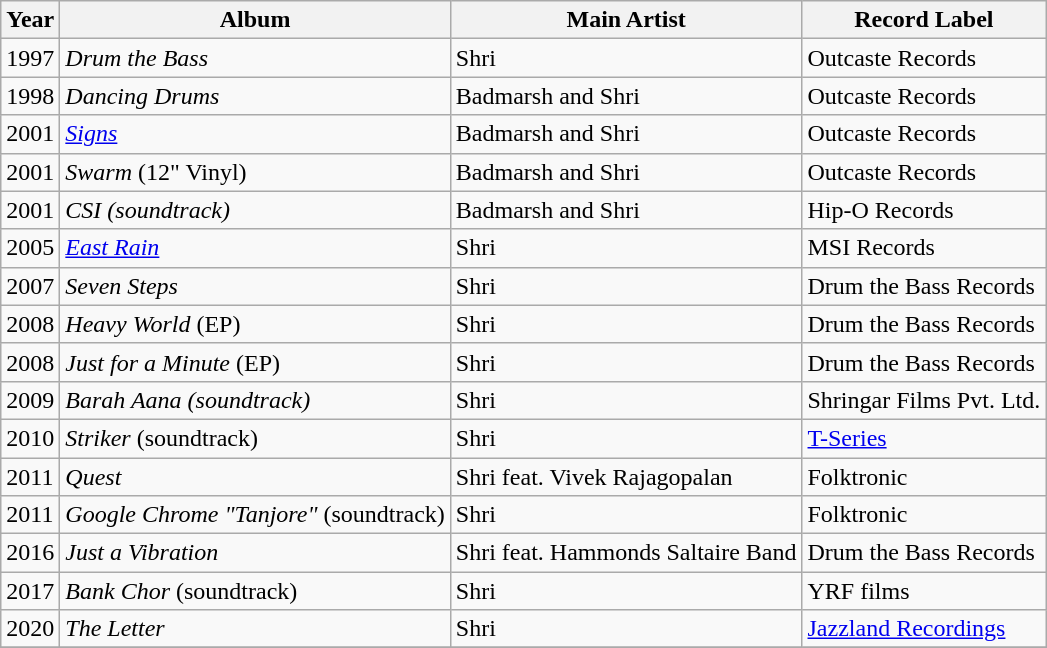<table class="wikitable">
<tr>
<th>Year</th>
<th>Album</th>
<th>Main Artist</th>
<th>Record Label</th>
</tr>
<tr>
<td>1997</td>
<td><em>Drum the Bass</em></td>
<td>Shri</td>
<td>Outcaste Records</td>
</tr>
<tr>
<td>1998</td>
<td><em>Dancing Drums</em></td>
<td>Badmarsh and Shri</td>
<td>Outcaste Records</td>
</tr>
<tr>
<td>2001</td>
<td><em><a href='#'>Signs</a></em></td>
<td>Badmarsh and Shri</td>
<td>Outcaste Records</td>
</tr>
<tr>
<td>2001</td>
<td><em>Swarm</em> (12" Vinyl)</td>
<td>Badmarsh and Shri</td>
<td>Outcaste Records</td>
</tr>
<tr>
<td>2001</td>
<td><em>CSI (soundtrack)</em></td>
<td>Badmarsh and Shri</td>
<td>Hip-O Records</td>
</tr>
<tr>
<td>2005</td>
<td><em><a href='#'>East Rain</a></em></td>
<td>Shri</td>
<td>MSI Records</td>
</tr>
<tr>
<td>2007</td>
<td><em>Seven Steps</em></td>
<td>Shri</td>
<td>Drum the Bass Records</td>
</tr>
<tr>
<td>2008</td>
<td><em>Heavy World</em> (EP)</td>
<td>Shri</td>
<td>Drum the Bass Records</td>
</tr>
<tr>
<td>2008</td>
<td><em>Just for a Minute</em> (EP)</td>
<td>Shri</td>
<td>Drum the Bass Records</td>
</tr>
<tr>
<td>2009</td>
<td><em>Barah Aana (soundtrack)</em></td>
<td>Shri</td>
<td>Shringar Films Pvt. Ltd.</td>
</tr>
<tr>
<td>2010</td>
<td><em>Striker</em> (soundtrack)</td>
<td>Shri</td>
<td><a href='#'>T-Series</a></td>
</tr>
<tr>
<td>2011</td>
<td><em>Quest</em></td>
<td>Shri feat. Vivek Rajagopalan</td>
<td>Folktronic</td>
</tr>
<tr>
<td>2011</td>
<td><em>Google Chrome "Tanjore"</em> (soundtrack)</td>
<td>Shri</td>
<td>Folktronic</td>
</tr>
<tr>
<td>2016</td>
<td><em>Just a Vibration</em></td>
<td>Shri feat. Hammonds Saltaire Band</td>
<td>Drum the Bass Records</td>
</tr>
<tr>
<td>2017</td>
<td><em>Bank Chor</em> (soundtrack)</td>
<td>Shri</td>
<td>YRF films</td>
</tr>
<tr>
<td>2020</td>
<td><em>The Letter</em></td>
<td>Shri</td>
<td><a href='#'>Jazzland Recordings</a></td>
</tr>
<tr>
</tr>
</table>
